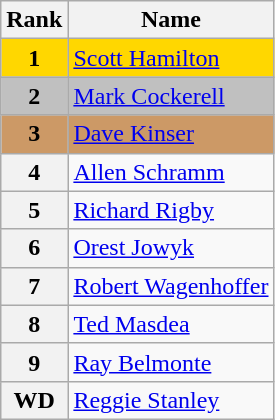<table class="wikitable">
<tr>
<th>Rank</th>
<th>Name</th>
</tr>
<tr bgcolor="gold">
<td align="center"><strong>1</strong></td>
<td><a href='#'>Scott Hamilton</a></td>
</tr>
<tr bgcolor="silver">
<td align="center"><strong>2</strong></td>
<td><a href='#'>Mark Cockerell</a></td>
</tr>
<tr bgcolor="cc9966">
<td align="center"><strong>3</strong></td>
<td><a href='#'>Dave Kinser</a></td>
</tr>
<tr>
<th>4</th>
<td><a href='#'>Allen Schramm</a></td>
</tr>
<tr>
<th>5</th>
<td><a href='#'>Richard Rigby</a></td>
</tr>
<tr>
<th>6</th>
<td><a href='#'>Orest Jowyk</a></td>
</tr>
<tr>
<th>7</th>
<td><a href='#'>Robert Wagenhoffer</a></td>
</tr>
<tr>
<th>8</th>
<td><a href='#'>Ted Masdea</a></td>
</tr>
<tr>
<th>9</th>
<td><a href='#'>Ray Belmonte</a></td>
</tr>
<tr>
<th>WD</th>
<td><a href='#'>Reggie Stanley</a></td>
</tr>
</table>
